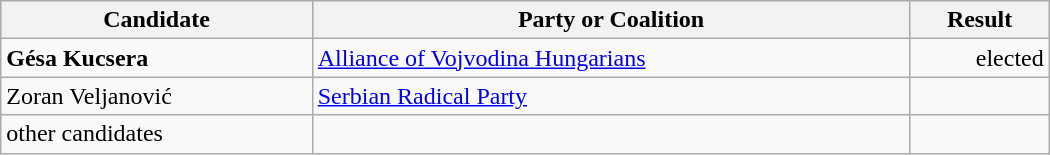<table style="width:700px;" class="wikitable">
<tr>
<th>Candidate</th>
<th>Party or Coalition</th>
<th>Result</th>
</tr>
<tr>
<td align="left"><strong>Gésa Kucsera</strong></td>
<td align="left"><a href='#'>Alliance of Vojvodina Hungarians</a></td>
<td align="right">elected</td>
</tr>
<tr>
<td align="left">Zoran Veljanović</td>
<td align="left"><a href='#'>Serbian Radical Party</a></td>
<td align="right"></td>
</tr>
<tr>
<td align="left">other candidates</td>
<td align="left"></td>
<td align="right"></td>
</tr>
</table>
